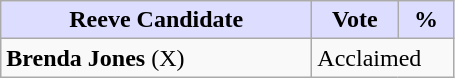<table class="wikitable">
<tr>
<th style="background:#ddf; width:200px;">Reeve Candidate</th>
<th style="background:#ddf; width:50px;">Vote</th>
<th style="background:#ddf; width:30px;">%</th>
</tr>
<tr>
<td><strong>Brenda Jones</strong> (X)</td>
<td colspan="2">Acclaimed</td>
</tr>
</table>
